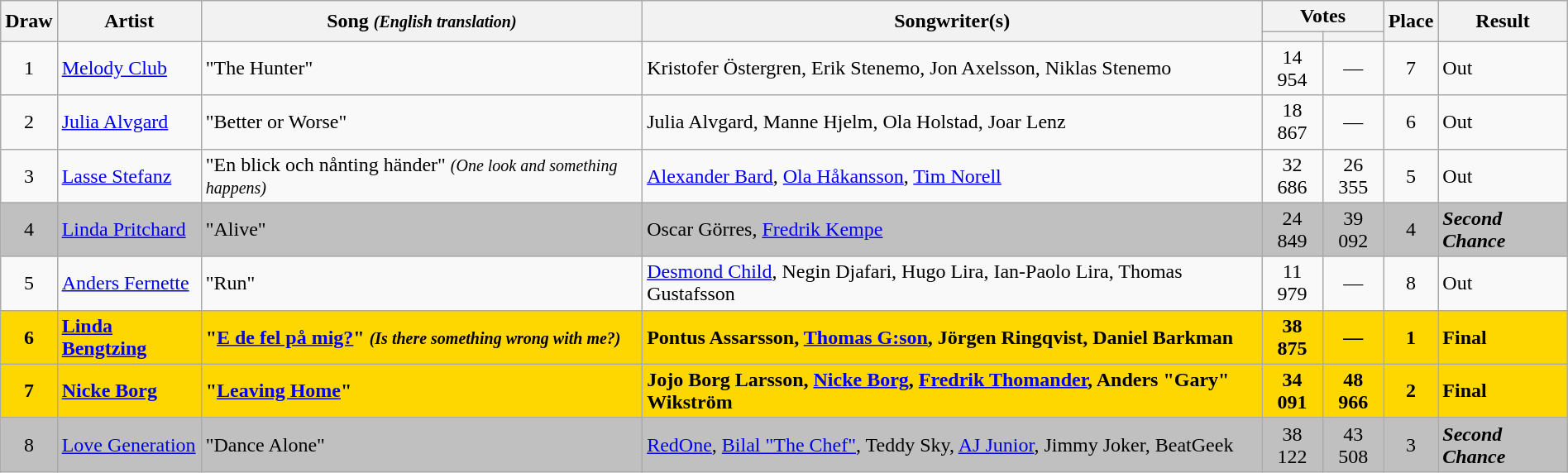<table class="sortable wikitable" style="margin: 1em auto 1em auto; text-align:center;">
<tr>
<th rowspan="2">Draw</th>
<th rowspan="2">Artist</th>
<th rowspan="2">Song <small><em>(English translation)</em></small></th>
<th rowspan="2">Songwriter(s)</th>
<th colspan="2" class="unsortable">Votes</th>
<th rowspan="2">Place</th>
<th rowspan="2">Result</th>
</tr>
<tr>
<th></th>
<th></th>
</tr>
<tr>
<td>1</td>
<td align="left"><a href='#'>Melody Club</a></td>
<td align="left">"The Hunter"</td>
<td align="left">Kristofer Östergren, Erik Stenemo, Jon Axelsson, Niklas Stenemo</td>
<td>14 954</td>
<td>—</td>
<td>7</td>
<td align="left">Out</td>
</tr>
<tr>
<td>2</td>
<td align="left"><a href='#'>Julia Alvgard</a></td>
<td align="left">"Better or Worse"</td>
<td align="left">Julia Alvgard, Manne Hjelm, Ola Holstad, Joar Lenz</td>
<td>18 867</td>
<td>—</td>
<td>6</td>
<td align="left">Out</td>
</tr>
<tr>
<td>3</td>
<td align="left"><a href='#'>Lasse Stefanz</a></td>
<td align="left">"En blick och nånting händer" <small><em>(One look and something happens)</em></small></td>
<td align="left"><a href='#'>Alexander Bard</a>, <a href='#'>Ola Håkansson</a>, <a href='#'>Tim Norell</a></td>
<td>32 686</td>
<td>26 355</td>
<td>5</td>
<td align="left">Out</td>
</tr>
<tr style="background:silver;">
<td>4</td>
<td align="left"><a href='#'>Linda Pritchard</a></td>
<td align="left">"Alive"</td>
<td align="left">Oscar Görres, <a href='#'>Fredrik Kempe</a></td>
<td>24 849</td>
<td>39 092</td>
<td>4</td>
<td align="left"><strong><em>Second Chance</em></strong></td>
</tr>
<tr>
<td>5</td>
<td align="left"><a href='#'>Anders Fernette</a></td>
<td align="left">"Run"</td>
<td align="left"><a href='#'>Desmond Child</a>, Negin Djafari, Hugo Lira, Ian-Paolo Lira, Thomas Gustafsson</td>
<td>11 979</td>
<td>—</td>
<td>8</td>
<td align="left">Out</td>
</tr>
<tr style="font-weight:bold;background:gold;">
<td><strong>6</strong></td>
<td align="left"><strong><a href='#'>Linda Bengtzing</a></strong></td>
<td align="left"><strong>"<a href='#'>E de fel på mig?</a>" <small><em>(Is there something wrong with me?)</em></small></strong></td>
<td align="left"><strong>Pontus Assarsson, <a href='#'>Thomas G:son</a>, Jörgen Ringqvist, Daniel Barkman</strong></td>
<td><strong>38 875</strong></td>
<td>—</td>
<td>1</td>
<td align="left">Final</td>
</tr>
<tr style="font-weight:bold;background:gold;">
<td><strong>7</strong></td>
<td align="left"><strong><a href='#'>Nicke Borg</a></strong></td>
<td align="left"><strong>"<a href='#'>Leaving Home</a>"</strong></td>
<td align="left"><strong>Jojo Borg Larsson, <a href='#'>Nicke Borg</a>, <a href='#'>Fredrik Thomander</a>, Anders "Gary" Wikström</strong></td>
<td><strong>34 091</strong></td>
<td><strong>48 966</strong></td>
<td>2</td>
<td align="left">Final</td>
</tr>
<tr style="background:silver;">
<td>8</td>
<td align="left"><a href='#'>Love Generation</a></td>
<td align="left">"Dance Alone"</td>
<td align="left"><a href='#'>RedOne</a>, <a href='#'>Bilal "The Chef"</a>, Teddy Sky, <a href='#'>AJ Junior</a>, Jimmy Joker, BeatGeek</td>
<td>38 122</td>
<td>43 508</td>
<td>3</td>
<td align="left"><strong><em>Second Chance</em></strong></td>
</tr>
</table>
